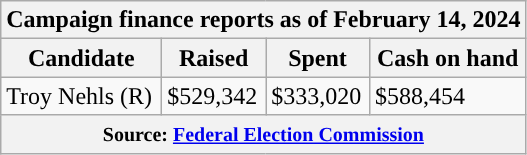<table class="wikitable sortable">
<tr>
<th colspan=4>Campaign finance reports as of February 14, 2024</th>
</tr>
<tr style="text-align:center;">
<th>Candidate</th>
<th>Raised</th>
<th>Spent</th>
<th>Cash on hand</th>
</tr>
<tr>
<td style="background-color:">Troy Nehls (R)</td>
<td>$529,342</td>
<td>$333,020</td>
<td>$588,454</td>
</tr>
<tr>
<th colspan="4"><small>Source: <a href='#'>Federal Election Commission</a></small></th>
</tr>
</table>
